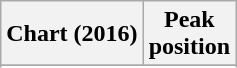<table class="wikitable sortable plainrowheaders">
<tr>
<th scope="col">Chart (2016)</th>
<th scope="col">Peak<br>position</th>
</tr>
<tr>
</tr>
<tr>
</tr>
</table>
